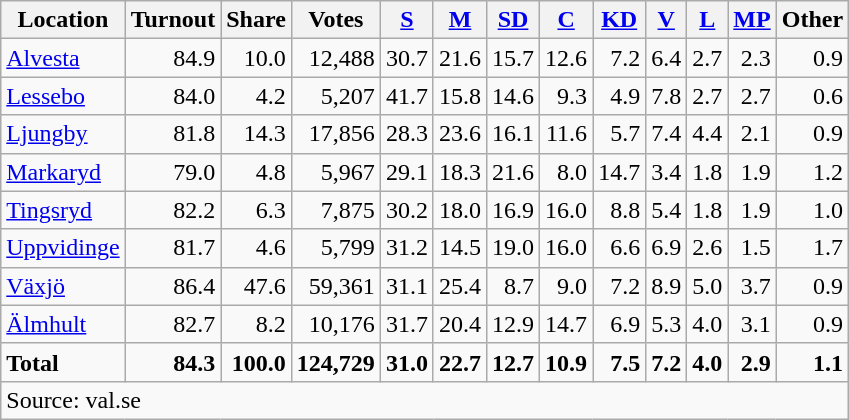<table class="wikitable sortable" style=text-align:right>
<tr>
<th>Location</th>
<th>Turnout</th>
<th>Share</th>
<th>Votes</th>
<th><a href='#'>S</a></th>
<th><a href='#'>M</a></th>
<th><a href='#'>SD</a></th>
<th><a href='#'>C</a></th>
<th><a href='#'>KD</a></th>
<th><a href='#'>V</a></th>
<th><a href='#'>L</a></th>
<th><a href='#'>MP</a></th>
<th>Other</th>
</tr>
<tr>
<td align=left><a href='#'>Alvesta</a></td>
<td>84.9</td>
<td>10.0</td>
<td>12,488</td>
<td>30.7</td>
<td>21.6</td>
<td>15.7</td>
<td>12.6</td>
<td>7.2</td>
<td>6.4</td>
<td>2.7</td>
<td>2.3</td>
<td>0.9</td>
</tr>
<tr>
<td align=left><a href='#'>Lessebo</a></td>
<td>84.0</td>
<td>4.2</td>
<td>5,207</td>
<td>41.7</td>
<td>15.8</td>
<td>14.6</td>
<td>9.3</td>
<td>4.9</td>
<td>7.8</td>
<td>2.7</td>
<td>2.7</td>
<td>0.6</td>
</tr>
<tr>
<td align=left><a href='#'>Ljungby</a></td>
<td>81.8</td>
<td>14.3</td>
<td>17,856</td>
<td>28.3</td>
<td>23.6</td>
<td>16.1</td>
<td>11.6</td>
<td>5.7</td>
<td>7.4</td>
<td>4.4</td>
<td>2.1</td>
<td>0.9</td>
</tr>
<tr>
<td align=left><a href='#'>Markaryd</a></td>
<td>79.0</td>
<td>4.8</td>
<td>5,967</td>
<td>29.1</td>
<td>18.3</td>
<td>21.6</td>
<td>8.0</td>
<td>14.7</td>
<td>3.4</td>
<td>1.8</td>
<td>1.9</td>
<td>1.2</td>
</tr>
<tr>
<td align=left><a href='#'>Tingsryd</a></td>
<td>82.2</td>
<td>6.3</td>
<td>7,875</td>
<td>30.2</td>
<td>18.0</td>
<td>16.9</td>
<td>16.0</td>
<td>8.8</td>
<td>5.4</td>
<td>1.8</td>
<td>1.9</td>
<td>1.0</td>
</tr>
<tr>
<td align=left><a href='#'>Uppvidinge</a></td>
<td>81.7</td>
<td>4.6</td>
<td>5,799</td>
<td>31.2</td>
<td>14.5</td>
<td>19.0</td>
<td>16.0</td>
<td>6.6</td>
<td>6.9</td>
<td>2.6</td>
<td>1.5</td>
<td>1.7</td>
</tr>
<tr>
<td align=left><a href='#'>Växjö</a></td>
<td>86.4</td>
<td>47.6</td>
<td>59,361</td>
<td>31.1</td>
<td>25.4</td>
<td>8.7</td>
<td>9.0</td>
<td>7.2</td>
<td>8.9</td>
<td>5.0</td>
<td>3.7</td>
<td>0.9</td>
</tr>
<tr>
<td align=left><a href='#'>Älmhult</a></td>
<td>82.7</td>
<td>8.2</td>
<td>10,176</td>
<td>31.7</td>
<td>20.4</td>
<td>12.9</td>
<td>14.7</td>
<td>6.9</td>
<td>5.3</td>
<td>4.0</td>
<td>3.1</td>
<td>0.9</td>
</tr>
<tr>
<td align=left><strong>Total</strong></td>
<td><strong>84.3</strong></td>
<td><strong>100.0</strong></td>
<td><strong>124,729</strong></td>
<td><strong>31.0</strong></td>
<td><strong>22.7</strong></td>
<td><strong>12.7</strong></td>
<td><strong>10.9</strong></td>
<td><strong>7.5</strong></td>
<td><strong>7.2</strong></td>
<td><strong>4.0</strong></td>
<td><strong>2.9</strong></td>
<td><strong>1.1</strong></td>
</tr>
<tr>
<td align=left colspan=13>Source: val.se</td>
</tr>
</table>
